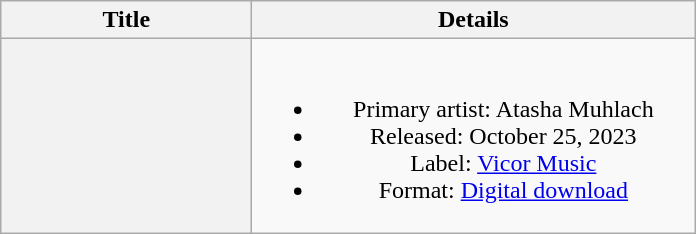<table class="wikitable plainrowheaders" style="text-align:center;">
<tr>
<th scope="col" style="width:10em;">Title</th>
<th scope="col" style="width:18em;">Details</th>
</tr>
<tr>
<th scope="row"></th>
<td><br><ul><li>Primary artist: Atasha Muhlach</li><li>Released: October 25, 2023</li><li>Label: <a href='#'>Vicor Music</a></li><li>Format: <a href='#'>Digital download</a></li></ul></td>
</tr>
</table>
